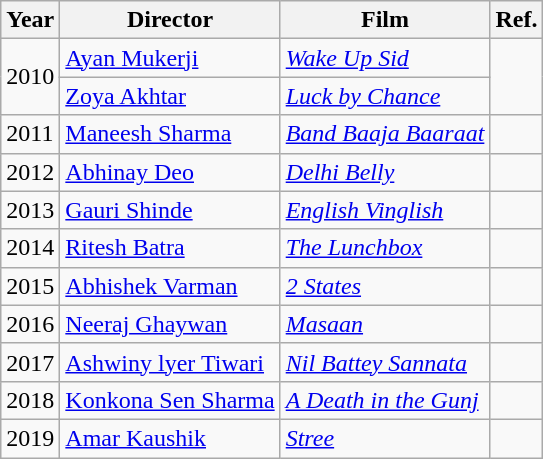<table class="wikitable sortable">
<tr>
<th>Year</th>
<th>Director</th>
<th>Film</th>
<th>Ref.</th>
</tr>
<tr>
<td rowspan="2">2010</td>
<td><a href='#'>Ayan Mukerji</a></td>
<td><a href='#'><em>Wake Up Sid</em></a></td>
<td rowspan="2"></td>
</tr>
<tr>
<td><a href='#'>Zoya Akhtar</a></td>
<td><a href='#'><em>Luck by Chance</em></a></td>
</tr>
<tr>
<td>2011</td>
<td><a href='#'>Maneesh Sharma</a></td>
<td><a href='#'><em>Band Baaja Baaraat</em></a></td>
<td></td>
</tr>
<tr>
<td>2012</td>
<td><a href='#'>Abhinay Deo</a></td>
<td><a href='#'><em>Delhi Belly</em></a></td>
<td></td>
</tr>
<tr>
<td>2013</td>
<td><a href='#'>Gauri Shinde</a></td>
<td><a href='#'><em>English Vinglish</em></a></td>
<td></td>
</tr>
<tr>
<td>2014</td>
<td><a href='#'>Ritesh Batra</a></td>
<td><a href='#'><em>The Lunchbox</em></a></td>
<td></td>
</tr>
<tr>
<td>2015</td>
<td><a href='#'>Abhishek Varman</a></td>
<td><a href='#'><em>2 States</em></a></td>
<td></td>
</tr>
<tr>
<td>2016</td>
<td><a href='#'>Neeraj Ghaywan</a></td>
<td><em><a href='#'>Masaan</a></em></td>
<td></td>
</tr>
<tr>
<td>2017</td>
<td><a href='#'>Ashwiny lyer Tiwari</a></td>
<td><a href='#'><em>Nil Battey Sannata</em></a></td>
<td></td>
</tr>
<tr>
<td>2018</td>
<td><a href='#'>Konkona Sen Sharma</a></td>
<td><a href='#'><em>A Death in the Gunj</em></a></td>
<td></td>
</tr>
<tr>
<td>2019</td>
<td><a href='#'>Amar Kaushik</a></td>
<td><a href='#'><em>Stree</em></a></td>
<td></td>
</tr>
</table>
